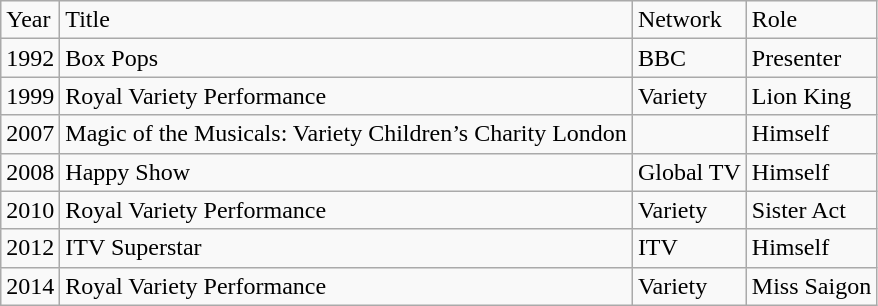<table class="wikitable">
<tr>
<td>Year</td>
<td>Title</td>
<td>Network</td>
<td>Role</td>
</tr>
<tr>
<td>1992</td>
<td>Box Pops</td>
<td>BBC</td>
<td>Presenter</td>
</tr>
<tr>
<td>1999</td>
<td>Royal Variety Performance</td>
<td>Variety</td>
<td>Lion King</td>
</tr>
<tr>
<td>2007</td>
<td>Magic of the Musicals: Variety Children’s Charity London</td>
<td></td>
<td>Himself</td>
</tr>
<tr>
<td>2008</td>
<td>Happy Show</td>
<td>Global TV</td>
<td>Himself</td>
</tr>
<tr>
<td>2010</td>
<td>Royal Variety Performance</td>
<td>Variety</td>
<td>Sister Act</td>
</tr>
<tr>
<td>2012</td>
<td>ITV Superstar</td>
<td>ITV</td>
<td>Himself</td>
</tr>
<tr>
<td>2014</td>
<td>Royal Variety Performance</td>
<td>Variety</td>
<td>Miss Saigon</td>
</tr>
</table>
